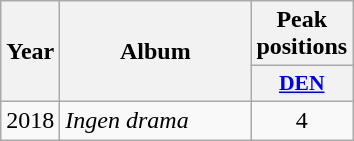<table class="wikitable">
<tr>
<th align="center" rowspan="2" width="10">Year</th>
<th align="center" rowspan="2" width="120">Album</th>
<th align="center" colspan="1" width="20">Peak positions</th>
</tr>
<tr>
<th scope="col" style="width:3em;font-size:90%;"><a href='#'>DEN</a><br></th>
</tr>
<tr>
<td style="text-align:center;">2018</td>
<td><em>Ingen drama</em></td>
<td style="text-align:center;">4</td>
</tr>
</table>
